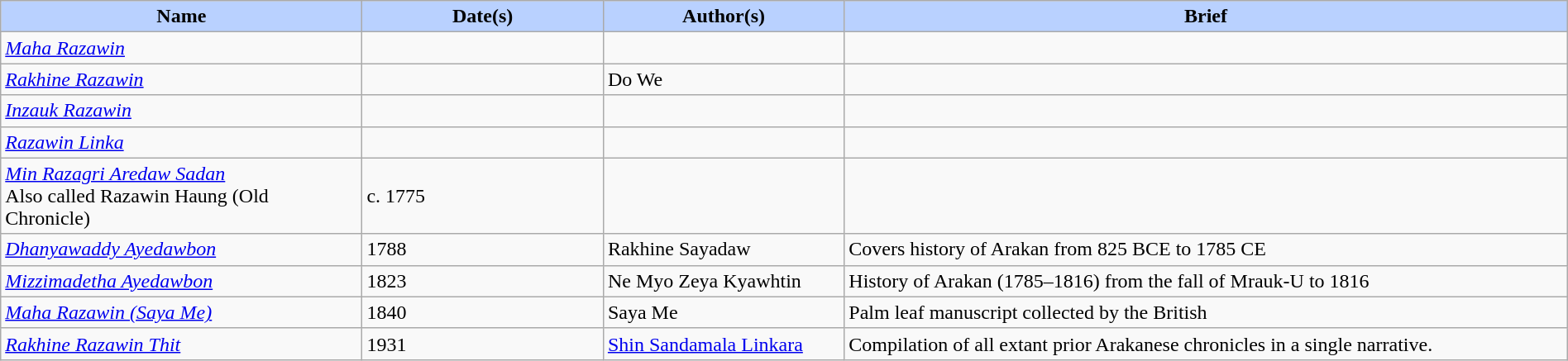<table width=100% class="wikitable sortable" border="1">
<tr>
<th style="background-color:#B9D1FF" width=15%>Name</th>
<th style="background-color:#B9D1FF" width=10%>Date(s)</th>
<th style="background-color:#B9D1FF" width=10%>Author(s)</th>
<th style="background-color:#B9D1FF" width=30%>Brief</th>
</tr>
<tr>
<td><em><a href='#'>Maha Razawin</a></em></td>
<td></td>
<td></td>
<td></td>
</tr>
<tr>
<td><em><a href='#'>Rakhine Razawin</a></em></td>
<td></td>
<td>Do We</td>
<td></td>
</tr>
<tr>
<td><em><a href='#'>Inzauk Razawin</a></em></td>
<td></td>
<td></td>
<td></td>
</tr>
<tr>
<td><em><a href='#'>Razawin Linka</a></em></td>
<td></td>
<td></td>
<td></td>
</tr>
<tr>
<td><em><a href='#'>Min Razagri Aredaw Sadan</a></em> <br> Also called Razawin Haung (Old Chronicle)</td>
<td>c. 1775</td>
<td></td>
<td></td>
</tr>
<tr>
<td><em><a href='#'>Dhanyawaddy Ayedawbon</a></em></td>
<td>1788</td>
<td>Rakhine Sayadaw</td>
<td>Covers history of Arakan from 825 BCE to 1785 CE</td>
</tr>
<tr>
<td><em><a href='#'>Mizzimadetha Ayedawbon</a></em></td>
<td>1823</td>
<td>Ne Myo Zeya Kyawhtin</td>
<td>History of Arakan (1785–1816) from the fall of Mrauk-U to 1816</td>
</tr>
<tr>
<td><em><a href='#'>Maha Razawin (Saya Me)</a></em></td>
<td> 1840</td>
<td>Saya Me</td>
<td>Palm leaf manuscript collected by the British</td>
</tr>
<tr>
<td><em><a href='#'>Rakhine Razawin Thit</a></em></td>
<td>1931</td>
<td><a href='#'>Shin Sandamala Linkara</a></td>
<td>Compilation of all extant prior Arakanese chronicles in a single narrative.</td>
</tr>
</table>
